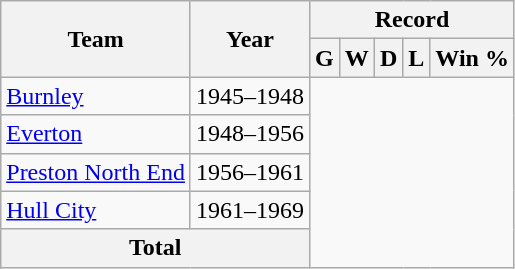<table class="wikitable" style="text-align: center">
<tr>
<th rowspan="2">Team</th>
<th rowspan="2">Year</th>
<th colspan="5">Record</th>
</tr>
<tr>
<th>G</th>
<th>W</th>
<th>D</th>
<th>L</th>
<th>Win %</th>
</tr>
<tr>
<td align="left"><a href='#'>Burnley</a></td>
<td>1945–1948<br></td>
</tr>
<tr>
<td align="left"><a href='#'>Everton</a></td>
<td>1948–1956<br></td>
</tr>
<tr>
<td align="left"><a href='#'>Preston North End</a></td>
<td>1956–1961<br></td>
</tr>
<tr>
<td align="left"><a href='#'>Hull City</a></td>
<td>1961–1969<br></td>
</tr>
<tr>
<th colspan=2>Total<br></th>
</tr>
</table>
